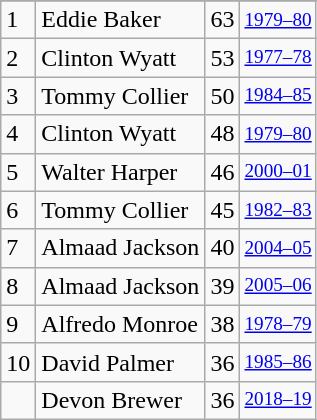<table class="wikitable">
<tr>
</tr>
<tr>
<td>1</td>
<td>Eddie Baker</td>
<td>63</td>
<td style="font-size:80%;"><a href='#'>1979–80</a></td>
</tr>
<tr>
<td>2</td>
<td>Clinton Wyatt</td>
<td>53</td>
<td style="font-size:80%;"><a href='#'>1977–78</a></td>
</tr>
<tr>
<td>3</td>
<td>Tommy Collier</td>
<td>50</td>
<td style="font-size:80%;"><a href='#'>1984–85</a></td>
</tr>
<tr>
<td>4</td>
<td>Clinton Wyatt</td>
<td>48</td>
<td style="font-size:80%;"><a href='#'>1979–80</a></td>
</tr>
<tr>
<td>5</td>
<td>Walter Harper</td>
<td>46</td>
<td style="font-size:80%;"><a href='#'>2000–01</a></td>
</tr>
<tr>
<td>6</td>
<td>Tommy Collier</td>
<td>45</td>
<td style="font-size:80%;"><a href='#'>1982–83</a></td>
</tr>
<tr>
<td>7</td>
<td>Almaad Jackson</td>
<td>40</td>
<td style="font-size:80%;"><a href='#'>2004–05</a></td>
</tr>
<tr>
<td>8</td>
<td>Almaad Jackson</td>
<td>39</td>
<td style="font-size:80%;"><a href='#'>2005–06</a></td>
</tr>
<tr>
<td>9</td>
<td>Alfredo Monroe</td>
<td>38</td>
<td style="font-size:80%;"><a href='#'>1978–79</a></td>
</tr>
<tr>
<td>10</td>
<td>David Palmer</td>
<td>36</td>
<td style="font-size:80%;"><a href='#'>1985–86</a></td>
</tr>
<tr>
<td></td>
<td>Devon Brewer</td>
<td>36</td>
<td style="font-size:80%;"><a href='#'>2018–19</a></td>
</tr>
</table>
